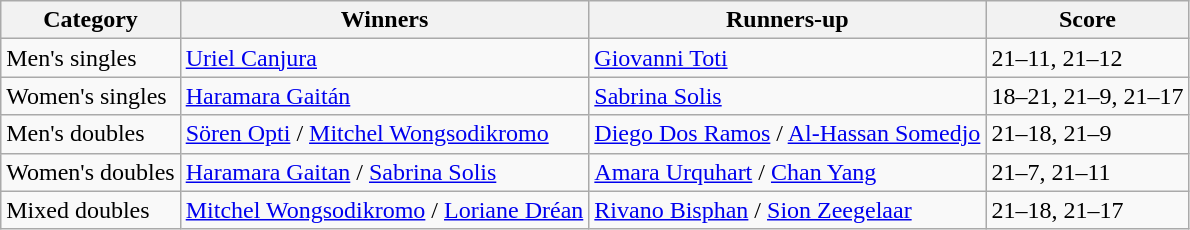<table class=wikitable style="white-space:nowrap;">
<tr>
<th>Category</th>
<th>Winners</th>
<th>Runners-up</th>
<th>Score</th>
</tr>
<tr>
<td>Men's singles</td>
<td> <a href='#'>Uriel Canjura</a></td>
<td> <a href='#'>Giovanni Toti</a></td>
<td>21–11, 21–12</td>
</tr>
<tr>
<td>Women's singles</td>
<td> <a href='#'>Haramara Gaitán</a></td>
<td> <a href='#'>Sabrina Solis</a></td>
<td>18–21, 21–9, 21–17</td>
</tr>
<tr>
<td>Men's doubles</td>
<td> <a href='#'>Sören Opti</a> / <a href='#'>Mitchel Wongsodikromo</a></td>
<td> <a href='#'>Diego Dos Ramos</a> / <a href='#'>Al-Hassan Somedjo</a></td>
<td>21–18, 21–9</td>
</tr>
<tr>
<td>Women's doubles</td>
<td> <a href='#'>Haramara Gaitan</a> / <a href='#'>Sabrina Solis</a></td>
<td> <a href='#'>Amara Urquhart</a> /  <a href='#'>Chan Yang</a></td>
<td>21–7, 21–11</td>
</tr>
<tr>
<td>Mixed doubles</td>
<td> <a href='#'>Mitchel Wongsodikromo</a> /  <a href='#'>Loriane Dréan</a></td>
<td> <a href='#'>Rivano Bisphan</a>  / <a href='#'>Sion Zeegelaar</a></td>
<td>21–18, 21–17</td>
</tr>
</table>
